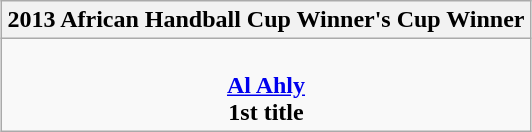<table class=wikitable style="text-align:center; margin:auto">
<tr>
<th>2013 African Handball Cup Winner's Cup Winner</th>
</tr>
<tr>
<td><br><strong><a href='#'>Al Ahly</a></strong><br><strong>1st title</strong></td>
</tr>
</table>
